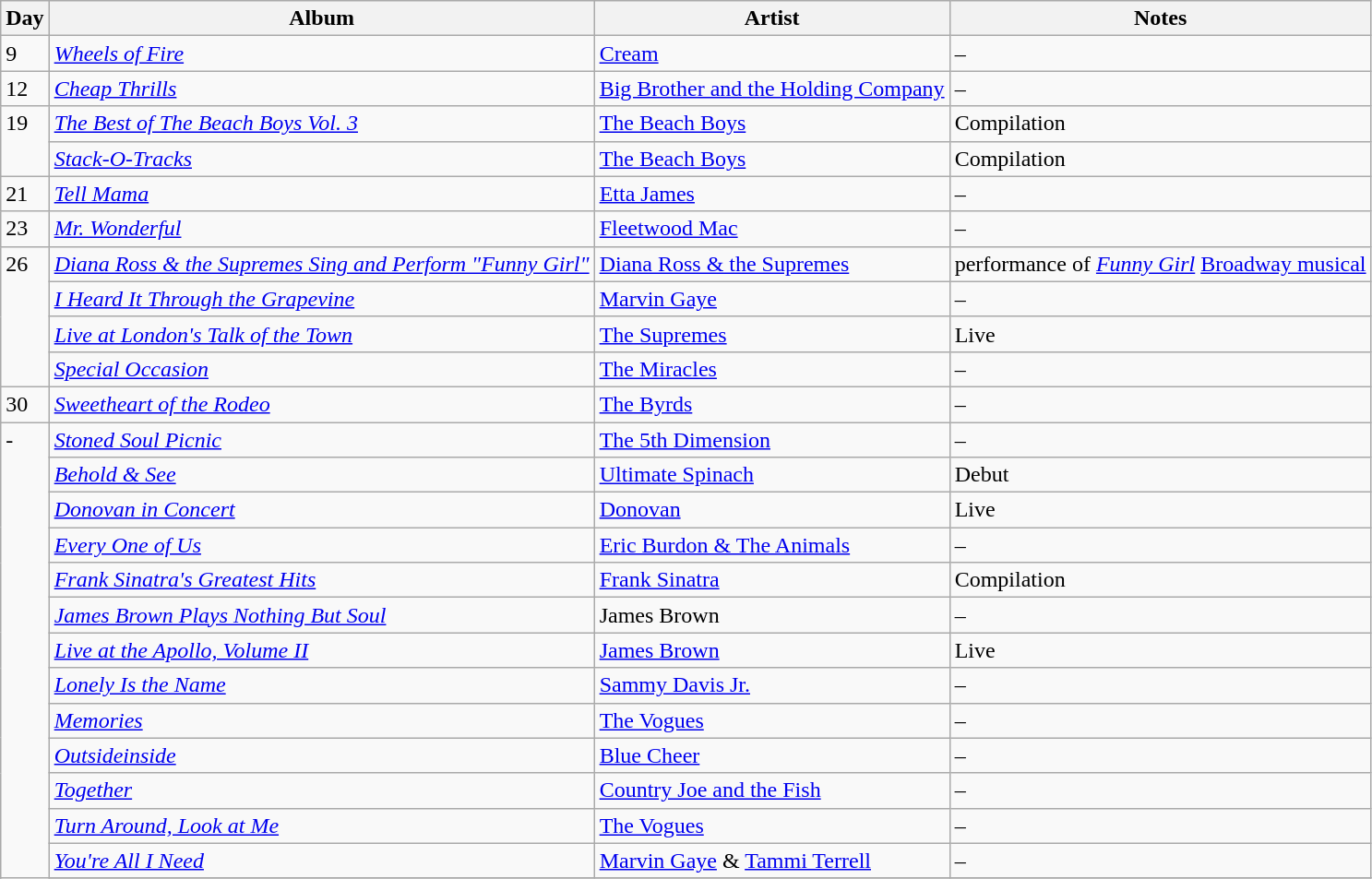<table class="wikitable">
<tr>
<th>Day</th>
<th>Album</th>
<th>Artist</th>
<th>Notes</th>
</tr>
<tr>
<td rowspan="1" valign="top">9</td>
<td><em><a href='#'>Wheels of Fire</a></em></td>
<td><a href='#'>Cream</a></td>
<td>–</td>
</tr>
<tr>
<td rowspan="1" valign="top">12</td>
<td><em><a href='#'>Cheap Thrills</a></em></td>
<td><a href='#'>Big Brother and the Holding Company</a></td>
<td>–</td>
</tr>
<tr>
<td rowspan="2" valign="top">19</td>
<td><em><a href='#'>The Best of The Beach Boys Vol. 3</a></em></td>
<td><a href='#'>The Beach Boys</a></td>
<td>Compilation</td>
</tr>
<tr>
<td><em><a href='#'>Stack-O-Tracks</a></em></td>
<td><a href='#'>The Beach Boys</a></td>
<td>Compilation</td>
</tr>
<tr>
<td rowspan="1" valign="top">21</td>
<td><em><a href='#'>Tell Mama</a></em></td>
<td><a href='#'>Etta James</a></td>
<td>–</td>
</tr>
<tr>
<td rowspan="1" valign="top">23</td>
<td><em><a href='#'>Mr. Wonderful</a></em></td>
<td><a href='#'>Fleetwood Mac</a></td>
<td>–</td>
</tr>
<tr>
<td rowspan="4" valign="top">26</td>
<td><em><a href='#'>Diana Ross & the Supremes Sing and Perform "Funny Girl"</a></em></td>
<td><a href='#'>Diana Ross & the Supremes</a></td>
<td>performance of <em><a href='#'>Funny Girl</a></em> <a href='#'>Broadway musical</a></td>
</tr>
<tr>
<td><em><a href='#'>I Heard It Through the Grapevine</a></em></td>
<td><a href='#'>Marvin Gaye</a></td>
<td>–</td>
</tr>
<tr>
<td><em><a href='#'>Live at London's Talk of the Town</a></em></td>
<td><a href='#'>The Supremes</a></td>
<td>Live</td>
</tr>
<tr>
<td><em><a href='#'>Special Occasion</a></em></td>
<td><a href='#'>The Miracles</a></td>
<td>–</td>
</tr>
<tr>
<td rowspan="1" valign="top">30</td>
<td><em><a href='#'>Sweetheart of the Rodeo</a></em></td>
<td><a href='#'>The Byrds</a></td>
<td>–</td>
</tr>
<tr>
<td rowspan="14" valign="top">-</td>
<td><em><a href='#'>Stoned Soul Picnic</a></em></td>
<td><a href='#'>The 5th Dimension</a></td>
<td>–</td>
</tr>
<tr>
<td><em><a href='#'>Behold & See</a></em></td>
<td><a href='#'>Ultimate Spinach</a></td>
<td>Debut</td>
</tr>
<tr>
<td><em><a href='#'>Donovan in Concert</a></em></td>
<td><a href='#'>Donovan</a></td>
<td>Live</td>
</tr>
<tr>
<td><em><a href='#'>Every One of Us</a></em></td>
<td><a href='#'>Eric Burdon & The Animals</a></td>
<td>–</td>
</tr>
<tr>
<td><em><a href='#'>Frank Sinatra's Greatest Hits</a></em></td>
<td><a href='#'>Frank Sinatra</a></td>
<td>Compilation</td>
</tr>
<tr>
<td><em><a href='#'>James Brown Plays Nothing But Soul</a></em></td>
<td>James Brown</td>
<td>–</td>
</tr>
<tr>
<td><em><a href='#'>Live at the Apollo, Volume II</a></em></td>
<td><a href='#'>James Brown</a></td>
<td>Live</td>
</tr>
<tr>
<td><em><a href='#'>Lonely Is the Name</a></em></td>
<td><a href='#'>Sammy Davis Jr.</a></td>
<td>–</td>
</tr>
<tr>
<td><em><a href='#'>Memories</a></em></td>
<td><a href='#'>The Vogues</a></td>
<td>–</td>
</tr>
<tr>
<td><em><a href='#'>Outsideinside</a></em></td>
<td><a href='#'>Blue Cheer</a></td>
<td>–</td>
</tr>
<tr>
<td><em><a href='#'>Together</a></em></td>
<td><a href='#'>Country Joe and the Fish</a></td>
<td>–</td>
</tr>
<tr>
<td><em><a href='#'>Turn Around, Look at Me</a></em></td>
<td><a href='#'>The Vogues</a></td>
<td>–</td>
</tr>
<tr>
<td><em><a href='#'>You're All I Need</a></em></td>
<td><a href='#'>Marvin Gaye</a> & <a href='#'>Tammi Terrell</a></td>
<td>–</td>
</tr>
<tr>
</tr>
</table>
